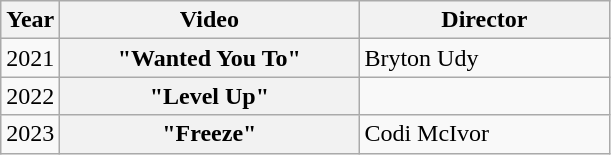<table class="wikitable plainrowheaders">
<tr>
<th style="width:1em;">Year</th>
<th style="width:12em;">Video</th>
<th style="width:10em;">Director</th>
</tr>
<tr>
<td>2021</td>
<th scope="row">"Wanted You To"</th>
<td>Bryton Udy</td>
</tr>
<tr>
<td>2022</td>
<th scope="row">"Level Up"</th>
<td></td>
</tr>
<tr>
<td>2023</td>
<th scope="row">"Freeze"</th>
<td>Codi McIvor</td>
</tr>
</table>
